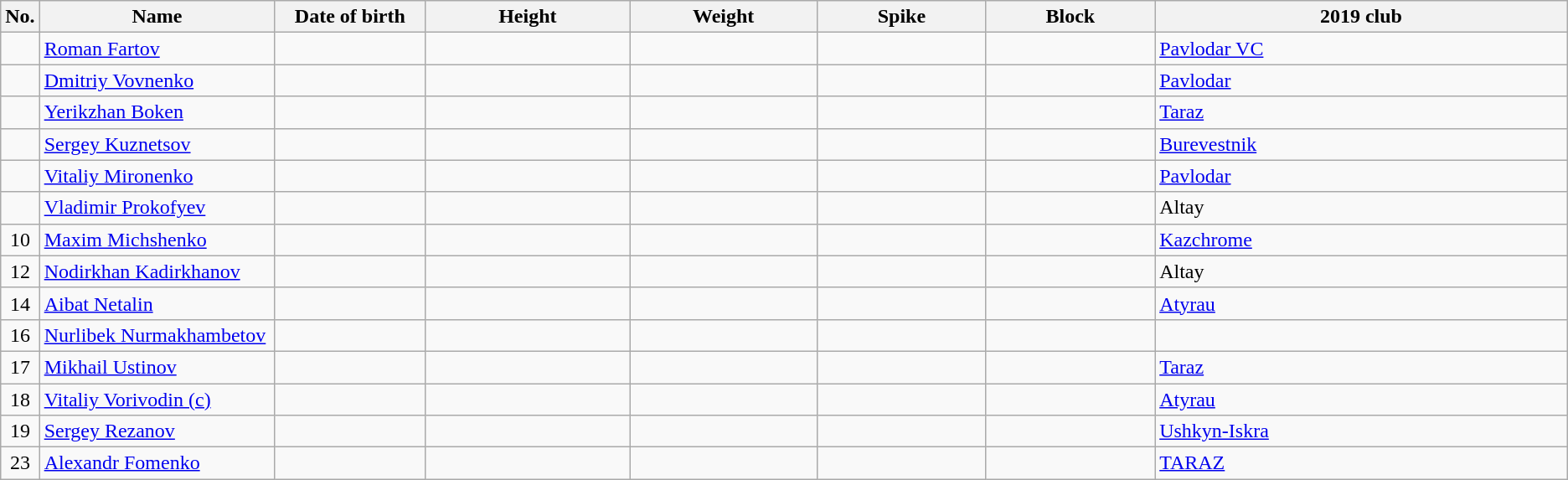<table class="wikitable sortable" style="text-align:center;">
<tr>
<th>No.</th>
<th style="width:12em">Name</th>
<th style="width:8em">Date of birth</th>
<th style="width:11em">Height</th>
<th style="width:10em">Weight</th>
<th style="width:9em">Spike</th>
<th style="width:9em">Block</th>
<th style="width:23em">2019 club</th>
</tr>
<tr>
<td></td>
<td align=left><a href='#'>Roman Fartov</a></td>
<td align=right></td>
<td></td>
<td></td>
<td></td>
<td></td>
<td align=left> <a href='#'>Pavlodar VC</a></td>
</tr>
<tr>
<td></td>
<td align=left><a href='#'>Dmitriy Vovnenko</a></td>
<td align=right></td>
<td></td>
<td></td>
<td></td>
<td></td>
<td align=left> <a href='#'>Pavlodar</a></td>
</tr>
<tr>
<td></td>
<td align=left><a href='#'>Yerikzhan Boken</a></td>
<td align=right></td>
<td></td>
<td></td>
<td></td>
<td></td>
<td align=left> <a href='#'>Taraz</a></td>
</tr>
<tr>
<td></td>
<td align=left><a href='#'>Sergey Kuznetsov</a></td>
<td align=right></td>
<td></td>
<td></td>
<td></td>
<td></td>
<td align=left> <a href='#'>Burevestnik</a></td>
</tr>
<tr>
<td></td>
<td align=left><a href='#'>Vitaliy Mironenko</a></td>
<td align=right></td>
<td></td>
<td></td>
<td></td>
<td></td>
<td align=left> <a href='#'>Pavlodar</a></td>
</tr>
<tr>
<td></td>
<td align=left><a href='#'>Vladimir Prokofyev</a></td>
<td align=right></td>
<td></td>
<td></td>
<td></td>
<td></td>
<td align=left> Altay</td>
</tr>
<tr>
<td>10</td>
<td align=left><a href='#'>Maxim Michshenko</a></td>
<td align=right></td>
<td></td>
<td></td>
<td></td>
<td></td>
<td align=left> <a href='#'>Kazchrome</a></td>
</tr>
<tr>
<td>12</td>
<td align=left><a href='#'>Nodirkhan Kadirkhanov</a></td>
<td align=right></td>
<td></td>
<td></td>
<td></td>
<td></td>
<td align=left> Altay</td>
</tr>
<tr>
<td>14</td>
<td align=left><a href='#'>Aibat Netalin</a></td>
<td align=right></td>
<td></td>
<td></td>
<td></td>
<td></td>
<td align=left> <a href='#'>Atyrau</a></td>
</tr>
<tr>
<td>16</td>
<td align=left><a href='#'>Nurlibek Nurmakhambetov</a></td>
<td align=right></td>
<td></td>
<td></td>
<td></td>
<td></td>
<td align=left></td>
</tr>
<tr>
<td>17</td>
<td align=left><a href='#'>Mikhail Ustinov</a></td>
<td align=right></td>
<td></td>
<td></td>
<td></td>
<td></td>
<td align=left> <a href='#'>Taraz</a></td>
</tr>
<tr>
<td>18</td>
<td align=left><a href='#'>Vitaliy Vorivodin (c)</a></td>
<td align=right></td>
<td></td>
<td></td>
<td></td>
<td></td>
<td align=left> <a href='#'>Atyrau</a></td>
</tr>
<tr>
<td>19</td>
<td align=left><a href='#'>Sergey Rezanov</a></td>
<td align=right></td>
<td></td>
<td></td>
<td></td>
<td></td>
<td align=left> <a href='#'>Ushkyn-Iskra</a></td>
</tr>
<tr>
<td>23</td>
<td align=left><a href='#'>Alexandr Fomenko</a></td>
<td align=right></td>
<td></td>
<td></td>
<td></td>
<td></td>
<td align=left> <a href='#'>TARAZ</a></td>
</tr>
</table>
